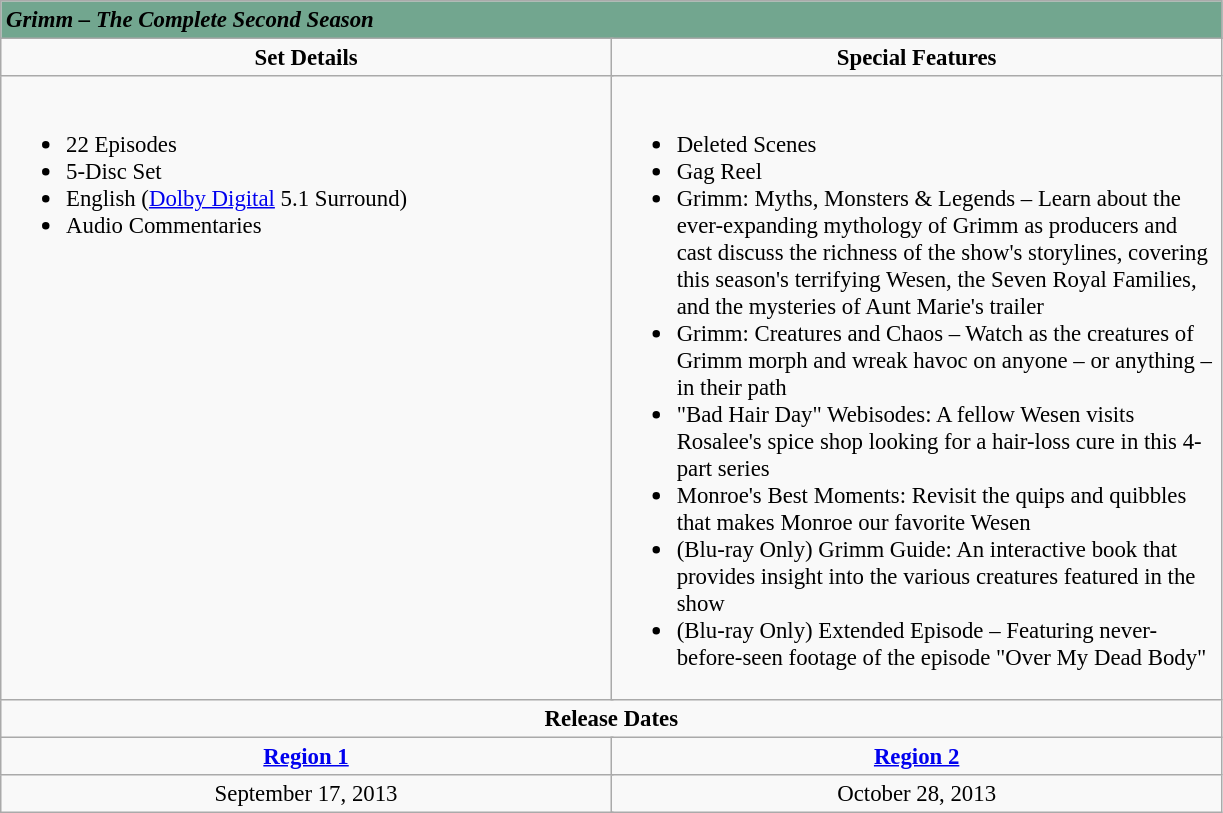<table class="wikitable" style="font-size: 95%;">
<tr style="background:#72A68F;">
<td colspan="6"><strong><em>Grimm – The Complete Second Season</em></strong></td>
</tr>
<tr style="vertical-align:top; text-align:center;">
<td style="width:400px;" colspan="3"><strong>Set Details</strong></td>
<td style="width:400px; " colspan="3"><strong>Special Features</strong></td>
</tr>
<tr valign="top">
<td colspan="3" style="text-align:left; width:400px;"><br><ul><li>22 Episodes</li><li>5-Disc Set</li><li>English (<a href='#'>Dolby Digital</a> 5.1 Surround)</li><li>Audio Commentaries</li></ul></td>
<td colspan="3" style="text-align:left; width:400px;"><br><ul><li>Deleted Scenes</li><li>Gag Reel</li><li>Grimm: Myths, Monsters & Legends – Learn about the ever-expanding mythology of Grimm as producers and cast discuss the richness of the show's storylines, covering this season's terrifying Wesen, the Seven Royal Families, and the mysteries of Aunt Marie's trailer</li><li>Grimm: Creatures and Chaos – Watch as the creatures of Grimm morph and wreak havoc on anyone – or anything – in their path</li><li>"Bad Hair Day" Webisodes: A fellow Wesen visits Rosalee's spice shop looking for a hair-loss cure in this 4-part series</li><li>Monroe's Best Moments: Revisit the quips and quibbles that makes Monroe our favorite Wesen</li><li>(Blu-ray Only) Grimm Guide: An interactive book that provides insight into the various creatures featured in the show</li><li>(Blu-ray Only) Extended Episode – Featuring never-before-seen footage of the episode "Over My Dead Body"</li></ul></td>
</tr>
<tr>
<td colspan="6" style="text-align:center;"><strong>Release Dates</strong></td>
</tr>
<tr>
<td colspan="3" style="text-align:center;"><strong><a href='#'>Region 1</a></strong></td>
<td colspan="3" style="text-align:center;"><strong><a href='#'>Region 2</a></strong></td>
</tr>
<tr style="text-align:center;">
<td colspan="3">September 17, 2013</td>
<td colspan="3">October 28, 2013</td>
</tr>
</table>
